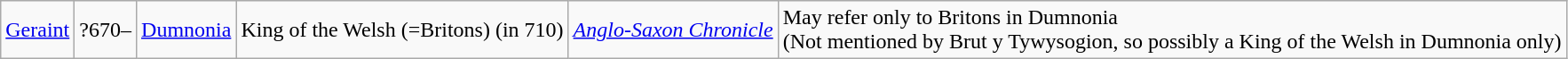<table class="wikitable">
<tr>
<td><a href='#'>Geraint</a></td>
<td>?670–</td>
<td><a href='#'>Dumnonia</a></td>
<td>King of the Welsh (=Britons) (in 710)</td>
<td><em><a href='#'>Anglo-Saxon Chronicle</a></em></td>
<td>May refer only to Britons in Dumnonia<br>(Not mentioned by Brut y Tywysogion, so possibly a King of the Welsh in Dumnonia only)</td>
</tr>
</table>
